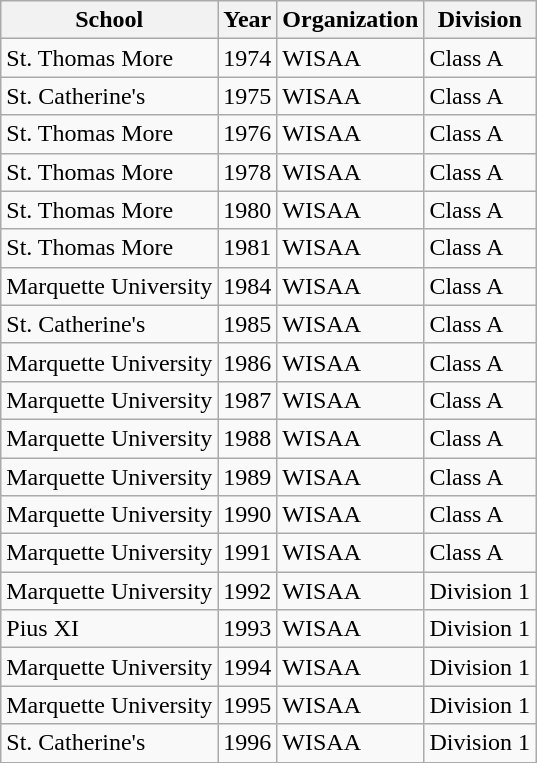<table class="wikitable">
<tr>
<th>School</th>
<th>Year</th>
<th>Organization</th>
<th>Division</th>
</tr>
<tr>
<td>St. Thomas More</td>
<td>1974</td>
<td>WISAA</td>
<td>Class A</td>
</tr>
<tr>
<td>St. Catherine's</td>
<td>1975</td>
<td>WISAA</td>
<td>Class A</td>
</tr>
<tr>
<td>St. Thomas More</td>
<td>1976</td>
<td>WISAA</td>
<td>Class A</td>
</tr>
<tr>
<td>St. Thomas More</td>
<td>1978</td>
<td>WISAA</td>
<td>Class A</td>
</tr>
<tr>
<td>St. Thomas More</td>
<td>1980</td>
<td>WISAA</td>
<td>Class A</td>
</tr>
<tr>
<td>St. Thomas More</td>
<td>1981</td>
<td>WISAA</td>
<td>Class A</td>
</tr>
<tr>
<td>Marquette University</td>
<td>1984</td>
<td>WISAA</td>
<td>Class A</td>
</tr>
<tr>
<td>St. Catherine's</td>
<td>1985</td>
<td>WISAA</td>
<td>Class A</td>
</tr>
<tr>
<td>Marquette University</td>
<td>1986</td>
<td>WISAA</td>
<td>Class A</td>
</tr>
<tr>
<td>Marquette University</td>
<td>1987</td>
<td>WISAA</td>
<td>Class A</td>
</tr>
<tr>
<td>Marquette University</td>
<td>1988</td>
<td>WISAA</td>
<td>Class A</td>
</tr>
<tr>
<td>Marquette University</td>
<td>1989</td>
<td>WISAA</td>
<td>Class A</td>
</tr>
<tr>
<td>Marquette University</td>
<td>1990</td>
<td>WISAA</td>
<td>Class A</td>
</tr>
<tr>
<td>Marquette University</td>
<td>1991</td>
<td>WISAA</td>
<td>Class A</td>
</tr>
<tr>
<td>Marquette University</td>
<td>1992</td>
<td>WISAA</td>
<td>Division 1</td>
</tr>
<tr>
<td>Pius XI</td>
<td>1993</td>
<td>WISAA</td>
<td>Division 1</td>
</tr>
<tr>
<td>Marquette University</td>
<td>1994</td>
<td>WISAA</td>
<td>Division 1</td>
</tr>
<tr>
<td>Marquette University</td>
<td>1995</td>
<td>WISAA</td>
<td>Division 1</td>
</tr>
<tr>
<td>St. Catherine's</td>
<td>1996</td>
<td>WISAA</td>
<td>Division 1</td>
</tr>
</table>
